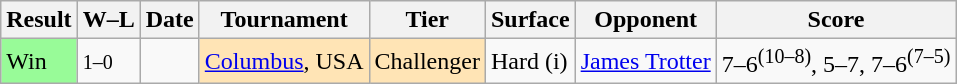<table class="wikitable">
<tr>
<th>Result</th>
<th class="unsortable">W–L</th>
<th>Date</th>
<th>Tournament</th>
<th>Tier</th>
<th>Surface</th>
<th>Opponent</th>
<th class="unsortable">Score</th>
</tr>
<tr>
<td bgcolor=98FB98>Win</td>
<td><small>1–0</small></td>
<td><a href='#'></a></td>
<td style="background:moccasin;"><a href='#'>Columbus</a>, USA</td>
<td style="background:moccasin;">Challenger</td>
<td>Hard (i)</td>
<td> <a href='#'>James Trotter</a></td>
<td>7–6<sup>(10–8)</sup>, 5–7, 7–6<sup>(7–5)</sup></td>
</tr>
</table>
